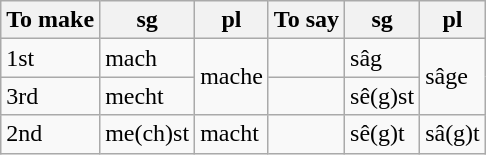<table class="wikitable">
<tr>
<th>To make</th>
<th>sg</th>
<th>pl</th>
<th>To say</th>
<th>sg</th>
<th>pl</th>
</tr>
<tr>
<td>1st</td>
<td>mach</td>
<td rowspan="2">mache</td>
<td></td>
<td>sâg</td>
<td rowspan="2">sâge</td>
</tr>
<tr>
<td>3rd</td>
<td>mecht</td>
<td></td>
<td>sê(g)st</td>
</tr>
<tr>
<td>2nd</td>
<td>me(ch)st</td>
<td>macht</td>
<td></td>
<td>sê(g)t</td>
<td>sâ(g)t</td>
</tr>
</table>
